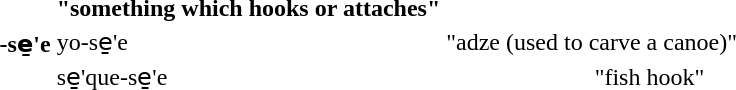<table>
<tr>
<th rowspan="3">-se̱'e</th>
<th colspan="1">"something which hooks or attaches"</th>
</tr>
<tr>
<td>yo-se̱'e</td>
<td colspan="2">"adze (used to carve a canoe)"</td>
</tr>
<tr>
<td colspan="2">se̱'que-se̱'e</td>
<td colspan="2">"fish hook"</td>
</tr>
</table>
